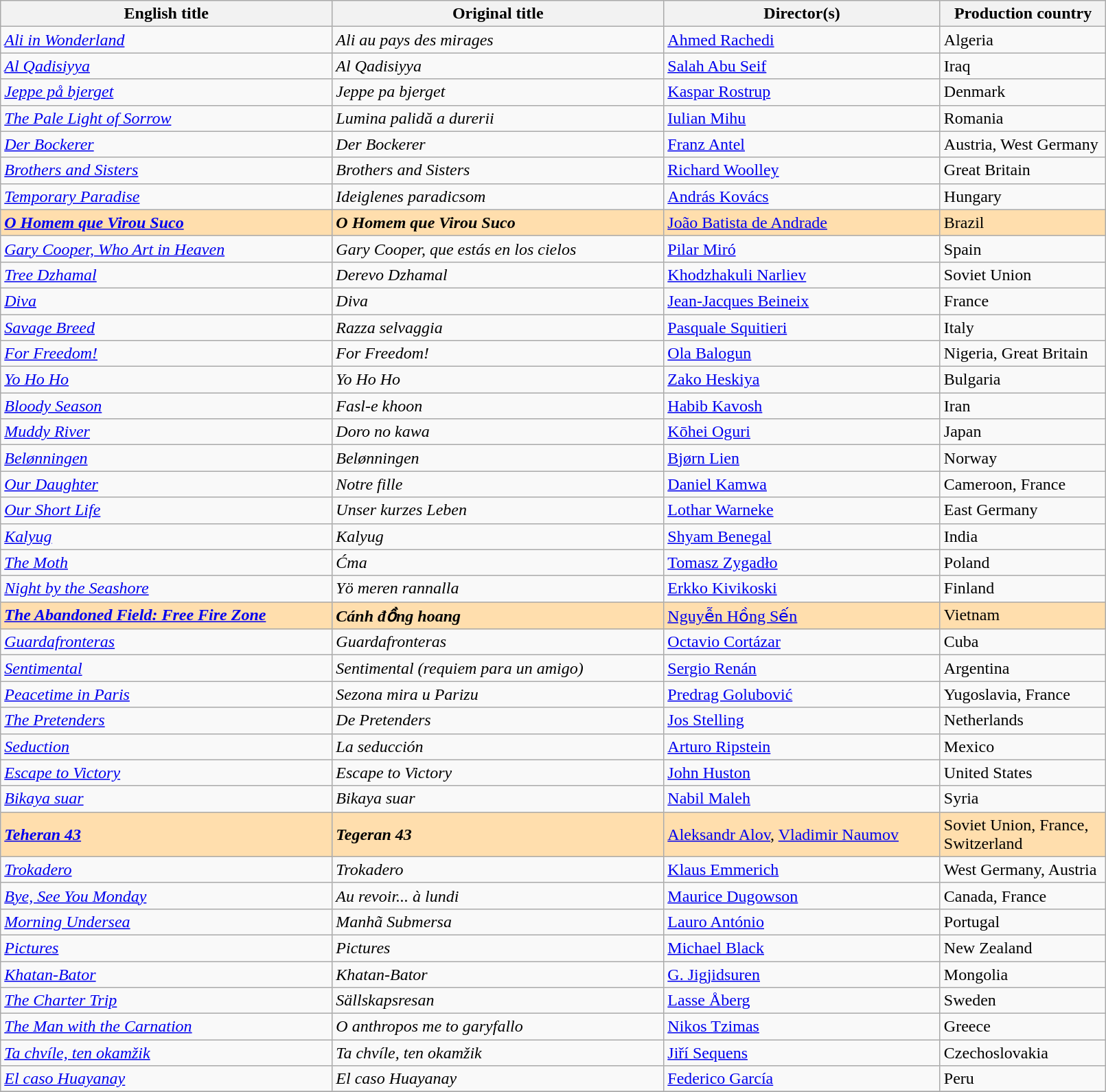<table class="sortable wikitable" width="85%" cellpadding="5">
<tr>
<th width="30%">English title</th>
<th width="30%">Original title</th>
<th width="25%">Director(s)</th>
<th width="15%">Production country</th>
</tr>
<tr>
<td><em><a href='#'>Ali in Wonderland</a></em></td>
<td><em>Ali au pays des mirages</em></td>
<td><a href='#'>Ahmed Rachedi</a></td>
<td>Algeria</td>
</tr>
<tr>
<td><em><a href='#'>Al Qadisiyya</a></em></td>
<td><em>Al Qadisiyya</em></td>
<td><a href='#'>Salah Abu Seif</a></td>
<td>Iraq</td>
</tr>
<tr>
<td><em><a href='#'>Jeppe på bjerget</a></em></td>
<td><em>Jeppe pa bjerget</em></td>
<td><a href='#'>Kaspar Rostrup</a></td>
<td>Denmark</td>
</tr>
<tr>
<td><em><a href='#'>The Pale Light of Sorrow</a></em></td>
<td><em>Lumina palidă a durerii</em></td>
<td><a href='#'>Iulian Mihu</a></td>
<td>Romania</td>
</tr>
<tr>
<td><em><a href='#'>Der Bockerer</a></em></td>
<td><em>Der Bockerer</em></td>
<td><a href='#'>Franz Antel</a></td>
<td>Austria, West Germany</td>
</tr>
<tr>
<td><em><a href='#'>Brothers and Sisters</a></em></td>
<td><em>Brothers and Sisters</em></td>
<td><a href='#'>Richard Woolley</a></td>
<td>Great Britain</td>
</tr>
<tr>
<td><em><a href='#'>Temporary Paradise</a></em></td>
<td><em>Ideiglenes paradicsom</em></td>
<td><a href='#'>András Kovács</a></td>
<td>Hungary</td>
</tr>
<tr style="background:#FFDEAD;">
<td><strong><em><a href='#'>O Homem que Virou Suco</a></em></strong></td>
<td><strong><em>O Homem que Virou Suco</em></strong></td>
<td><a href='#'>João Batista de Andrade</a></td>
<td>Brazil</td>
</tr>
<tr>
<td><em><a href='#'>Gary Cooper, Who Art in Heaven</a></em></td>
<td><em>Gary Cooper, que estás en los cielos</em></td>
<td><a href='#'>Pilar Miró</a></td>
<td>Spain</td>
</tr>
<tr>
<td><em><a href='#'>Tree Dzhamal</a></em></td>
<td><em>Derevo Dzhamal</em></td>
<td><a href='#'>Khodzhakuli Narliev</a></td>
<td>Soviet Union</td>
</tr>
<tr>
<td><em><a href='#'>Diva</a></em></td>
<td><em>Diva</em></td>
<td><a href='#'>Jean-Jacques Beineix</a></td>
<td>France</td>
</tr>
<tr>
<td><em><a href='#'>Savage Breed</a></em></td>
<td><em>Razza selvaggia</em></td>
<td><a href='#'>Pasquale Squitieri</a></td>
<td>Italy</td>
</tr>
<tr>
<td><em><a href='#'>For Freedom!</a></em></td>
<td><em>For Freedom!</em></td>
<td><a href='#'>Ola Balogun</a></td>
<td>Nigeria, Great Britain</td>
</tr>
<tr>
<td><em><a href='#'>Yo Ho Ho</a></em></td>
<td><em>Yo Ho Ho</em></td>
<td><a href='#'>Zako Heskiya</a></td>
<td>Bulgaria</td>
</tr>
<tr>
<td><em><a href='#'>Bloody Season</a></em></td>
<td><em>Fasl-e khoon</em></td>
<td><a href='#'>Habib Kavosh</a></td>
<td>Iran</td>
</tr>
<tr>
<td><em><a href='#'>Muddy River</a></em></td>
<td><em>Doro no kawa</em></td>
<td><a href='#'>Kōhei Oguri</a></td>
<td>Japan</td>
</tr>
<tr>
<td><em><a href='#'>Belønningen</a></em></td>
<td><em>Belønningen</em></td>
<td><a href='#'>Bjørn Lien</a></td>
<td>Norway</td>
</tr>
<tr>
<td><em><a href='#'>Our Daughter</a></em></td>
<td><em>Notre fille</em></td>
<td><a href='#'>Daniel Kamwa</a></td>
<td>Cameroon, France</td>
</tr>
<tr>
<td><em><a href='#'>Our Short Life</a></em></td>
<td><em>Unser kurzes Leben</em></td>
<td><a href='#'>Lothar Warneke</a></td>
<td>East Germany</td>
</tr>
<tr>
<td><em><a href='#'>Kalyug</a></em></td>
<td><em>Kalyug</em></td>
<td><a href='#'>Shyam Benegal</a></td>
<td>India</td>
</tr>
<tr>
<td><em><a href='#'>The Moth</a></em></td>
<td><em>Ćma</em></td>
<td><a href='#'>Tomasz Zygadło</a></td>
<td>Poland</td>
</tr>
<tr>
<td><em><a href='#'>Night by the Seashore</a></em></td>
<td><em>Yö meren rannalla</em></td>
<td><a href='#'>Erkko Kivikoski</a></td>
<td>Finland</td>
</tr>
<tr style="background:#FFDEAD;">
<td><strong><em><a href='#'>The Abandoned Field: Free Fire Zone</a></em></strong></td>
<td><strong><em>Cánh đồng hoang</em></strong></td>
<td><a href='#'>Nguyễn Hồng Sến</a></td>
<td>Vietnam</td>
</tr>
<tr>
<td><em><a href='#'>Guardafronteras</a></em></td>
<td><em>Guardafronteras</em></td>
<td><a href='#'>Octavio Cortázar</a></td>
<td>Cuba</td>
</tr>
<tr>
<td><em><a href='#'>Sentimental</a></em></td>
<td><em>Sentimental (requiem para un amigo)</em></td>
<td><a href='#'>Sergio Renán</a></td>
<td>Argentina</td>
</tr>
<tr>
<td><em><a href='#'>Peacetime in Paris</a></em></td>
<td><em>Sezona mira u Parizu</em></td>
<td><a href='#'>Predrag Golubović</a></td>
<td>Yugoslavia, France</td>
</tr>
<tr>
<td><em><a href='#'>The Pretenders</a></em></td>
<td><em>De Pretenders</em></td>
<td><a href='#'>Jos Stelling</a></td>
<td>Netherlands</td>
</tr>
<tr>
<td><em><a href='#'>Seduction</a></em></td>
<td><em>La seducción</em></td>
<td><a href='#'>Arturo Ripstein</a></td>
<td>Mexico</td>
</tr>
<tr>
<td><em><a href='#'>Escape to Victory</a></em></td>
<td><em>Escape to Victory</em></td>
<td><a href='#'>John Huston</a></td>
<td>United States</td>
</tr>
<tr>
<td><em><a href='#'>Bikaya suar</a></em></td>
<td><em>Bikaya suar</em></td>
<td><a href='#'>Nabil Maleh</a></td>
<td>Syria</td>
</tr>
<tr style="background:#FFDEAD;">
<td><strong><em><a href='#'>Teheran 43</a></em></strong></td>
<td><strong><em>Tegeran 43</em></strong></td>
<td><a href='#'>Aleksandr Alov</a>, <a href='#'>Vladimir Naumov</a></td>
<td>Soviet Union, France, Switzerland</td>
</tr>
<tr>
<td><em><a href='#'>Trokadero</a></em></td>
<td><em>Trokadero</em></td>
<td><a href='#'>Klaus Emmerich</a></td>
<td>West Germany, Austria</td>
</tr>
<tr>
<td><em><a href='#'>Bye, See You Monday</a></em></td>
<td><em>Au revoir... à lundi</em></td>
<td><a href='#'>Maurice Dugowson</a></td>
<td>Canada, France</td>
</tr>
<tr>
<td><em><a href='#'>Morning Undersea</a></em></td>
<td><em>Manhã Submersa</em></td>
<td><a href='#'>Lauro António</a></td>
<td>Portugal</td>
</tr>
<tr>
<td><em><a href='#'>Pictures</a></em></td>
<td><em>Pictures</em></td>
<td><a href='#'>Michael Black</a></td>
<td>New Zealand</td>
</tr>
<tr>
<td><em><a href='#'>Khatan-Bator</a></em></td>
<td><em>Khatan-Bator</em></td>
<td><a href='#'>G. Jigjidsuren</a></td>
<td>Mongolia</td>
</tr>
<tr>
<td><em><a href='#'>The Charter Trip</a></em></td>
<td><em>Sällskapsresan</em></td>
<td><a href='#'>Lasse Åberg</a></td>
<td>Sweden</td>
</tr>
<tr>
<td><em><a href='#'>The Man with the Carnation</a></em></td>
<td><em>O anthropos me to garyfallo</em></td>
<td><a href='#'>Nikos Tzimas</a></td>
<td>Greece</td>
</tr>
<tr>
<td><em><a href='#'>Ta chvíle, ten okamžik</a></em></td>
<td><em>Ta chvíle, ten okamžik</em></td>
<td><a href='#'>Jiří Sequens</a></td>
<td>Czechoslovakia</td>
</tr>
<tr>
<td><em><a href='#'>El caso Huayanay</a></em></td>
<td><em>El caso Huayanay</em></td>
<td><a href='#'>Federico García</a></td>
<td>Peru</td>
</tr>
<tr>
</tr>
</table>
